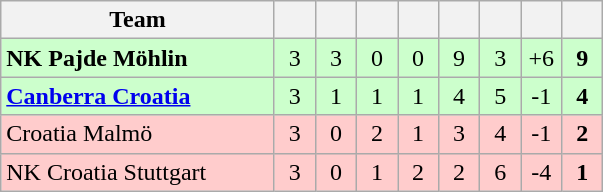<table class="wikitable" style="text-align:center;">
<tr>
<th width=175>Team</th>
<th width=20 abbr="Played"></th>
<th width=20 abbr="Won"></th>
<th width=20 abbr="Drawn"></th>
<th width=20 abbr="Lost"></th>
<th width=20 abbr="Goals for"></th>
<th width=20 abbr="Goals against"></th>
<th width=20 abbr="Goal difference"></th>
<th width=20 abbr="Points"></th>
</tr>
<tr bgcolor=#ccffcc>
<td align="left"><strong>NK Pajde Möhlin</strong></td>
<td>3</td>
<td>3</td>
<td>0</td>
<td>0</td>
<td>9</td>
<td>3</td>
<td>+6</td>
<td><strong>9</strong></td>
</tr>
<tr bgcolor=#ccffcc>
<td align="left"><strong><a href='#'>Canberra Croatia</a></strong></td>
<td>3</td>
<td>1</td>
<td>1</td>
<td>1</td>
<td>4</td>
<td>5</td>
<td>-1</td>
<td><strong>4</strong></td>
</tr>
<tr bgcolor=#ffcccc>
<td align="left">Croatia Malmö</td>
<td>3</td>
<td>0</td>
<td>2</td>
<td>1</td>
<td>3</td>
<td>4</td>
<td>-1</td>
<td><strong>2</strong></td>
</tr>
<tr bgcolor=#ffcccc>
<td align="left">NK Croatia Stuttgart</td>
<td>3</td>
<td>0</td>
<td>1</td>
<td>2</td>
<td>2</td>
<td>6</td>
<td>-4</td>
<td><strong>1</strong></td>
</tr>
</table>
